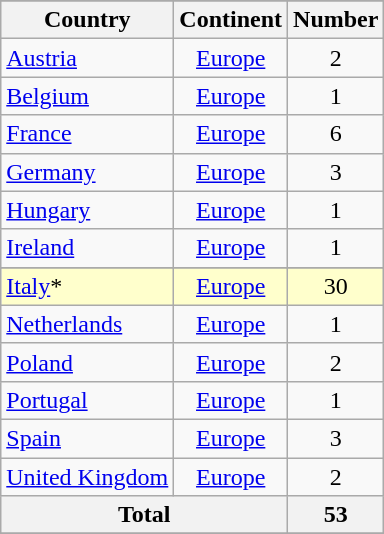<table class="wikitable sortable" style="text-align:center">
<tr>
</tr>
<tr>
<th scope="col">Country</th>
<th scope="col">Continent</th>
<th scope="col">Number</th>
</tr>
<tr>
<td scope="row" style="text-align:left"><a href='#'>Austria</a></td>
<td><a href='#'>Europe</a></td>
<td>2</td>
</tr>
<tr>
<td scope="row" style="text-align:left"><a href='#'>Belgium</a></td>
<td><a href='#'>Europe</a></td>
<td>1</td>
</tr>
<tr>
<td scope="row" style="text-align:left"><a href='#'>France</a></td>
<td><a href='#'>Europe</a></td>
<td>6</td>
</tr>
<tr>
<td scope="row" style="text-align:left"><a href='#'>Germany</a></td>
<td><a href='#'>Europe</a></td>
<td>3</td>
</tr>
<tr>
<td scope="row" style="text-align:left"><a href='#'>Hungary</a></td>
<td><a href='#'>Europe</a></td>
<td>1</td>
</tr>
<tr>
<td scope="row" style="text-align:left"><a href='#'>Ireland</a></td>
<td><a href='#'>Europe</a></td>
<td>1</td>
</tr>
<tr>
</tr>
<tr style="background:#ffc">
<td scope="row" style="text-align:left"><a href='#'>Italy</a>*</td>
<td><a href='#'>Europe</a></td>
<td>30</td>
</tr>
<tr>
<td scope="row" style="text-align:left"><a href='#'>Netherlands</a></td>
<td><a href='#'>Europe</a></td>
<td>1</td>
</tr>
<tr>
<td scope="row" style="text-align:left"><a href='#'>Poland</a></td>
<td><a href='#'>Europe</a></td>
<td>2</td>
</tr>
<tr>
<td scope="row" style="text-align:left"><a href='#'>Portugal</a></td>
<td><a href='#'>Europe</a></td>
<td>1</td>
</tr>
<tr>
<td scope="row" style="text-align:left"><a href='#'>Spain</a></td>
<td><a href='#'>Europe</a></td>
<td>3</td>
</tr>
<tr>
<td scope="row" style="text-align:left"><a href='#'>United Kingdom</a></td>
<td><a href='#'>Europe</a></td>
<td>2</td>
</tr>
<tr>
<th scope="row" colspan="2">Total</th>
<th>53</th>
</tr>
<tr>
</tr>
</table>
